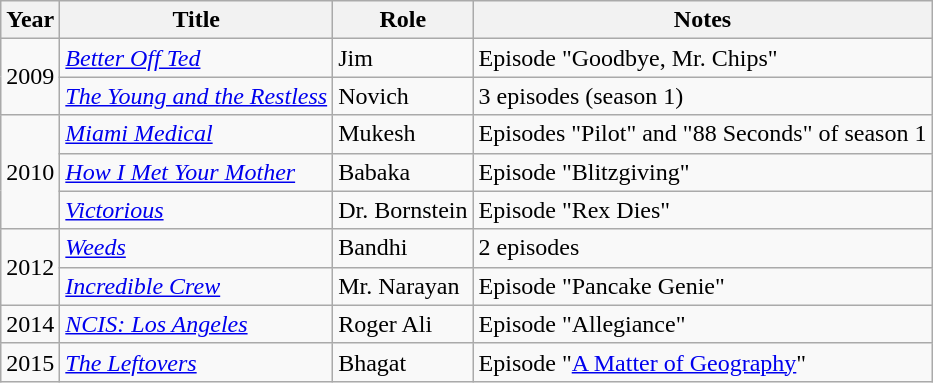<table class="wikitable sortable">
<tr>
<th>Year</th>
<th>Title</th>
<th>Role</th>
<th>Notes</th>
</tr>
<tr>
<td rowspan="2">2009</td>
<td><em><a href='#'>Better Off Ted</a></em></td>
<td>Jim</td>
<td>Episode "Goodbye, Mr. Chips"</td>
</tr>
<tr>
<td><em><a href='#'>The Young and the Restless</a></em></td>
<td>Novich</td>
<td>3 episodes (season 1)</td>
</tr>
<tr>
<td rowspan="3">2010</td>
<td><em><a href='#'>Miami Medical</a></em></td>
<td>Mukesh</td>
<td>Episodes "Pilot" and "88 Seconds" of season 1</td>
</tr>
<tr>
<td><em><a href='#'>How I Met Your Mother</a></em></td>
<td>Babaka</td>
<td>Episode "Blitzgiving"</td>
</tr>
<tr>
<td><em><a href='#'>Victorious</a></em></td>
<td>Dr. Bornstein</td>
<td>Episode "Rex Dies"</td>
</tr>
<tr>
<td rowspan="2">2012</td>
<td><em><a href='#'>Weeds</a></em></td>
<td>Bandhi</td>
<td>2 episodes</td>
</tr>
<tr>
<td><em><a href='#'>Incredible Crew</a></em></td>
<td>Mr. Narayan</td>
<td>Episode "Pancake Genie"</td>
</tr>
<tr>
<td>2014</td>
<td><em><a href='#'>NCIS: Los Angeles</a></em></td>
<td>Roger Ali</td>
<td>Episode "Allegiance"</td>
</tr>
<tr>
<td>2015</td>
<td><em><a href='#'>The Leftovers</a></em></td>
<td>Bhagat</td>
<td>Episode "<a href='#'>A Matter of Geography</a>"</td>
</tr>
</table>
